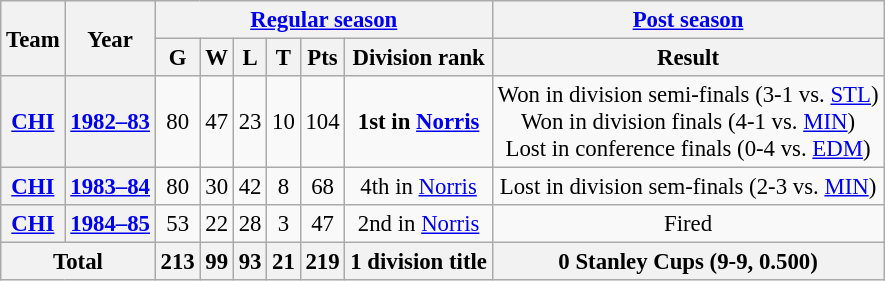<table class="wikitable" style="font-size: 95%; text-align:center;">
<tr>
<th rowspan="2">Team</th>
<th rowspan="2">Year</th>
<th colspan="6"><a href='#'>Regular season</a></th>
<th colspan="1"><a href='#'>Post season</a></th>
</tr>
<tr>
<th>G</th>
<th>W</th>
<th>L</th>
<th>T</th>
<th>Pts</th>
<th>Division rank</th>
<th>Result</th>
</tr>
<tr>
<th><a href='#'>CHI</a></th>
<th><a href='#'>1982–83</a></th>
<td>80</td>
<td>47</td>
<td>23</td>
<td>10</td>
<td>104</td>
<td><strong>1st in <a href='#'>Norris</a></strong></td>
<td>Won in division semi-finals (3-1 vs. <a href='#'>STL</a>) <br> Won in division finals (4-1 vs. <a href='#'>MIN</a>) <br> Lost in conference finals (0-4 vs. <a href='#'>EDM</a>)</td>
</tr>
<tr>
<th><a href='#'>CHI</a></th>
<th><a href='#'>1983–84</a></th>
<td>80</td>
<td>30</td>
<td>42</td>
<td>8</td>
<td>68</td>
<td>4th in <a href='#'>Norris</a></td>
<td>Lost in division sem-finals (2-3 vs. <a href='#'>MIN</a>)</td>
</tr>
<tr>
<th><a href='#'>CHI</a></th>
<th><a href='#'>1984–85</a></th>
<td>53</td>
<td>22</td>
<td>28</td>
<td>3</td>
<td>47</td>
<td>2nd in <a href='#'>Norris</a></td>
<td>Fired</td>
</tr>
<tr>
<th colspan="2">Total</th>
<th>213</th>
<th>99</th>
<th>93</th>
<th>21</th>
<th>219</th>
<th>1 division title</th>
<th>0 Stanley Cups (9-9, 0.500)</th>
</tr>
</table>
